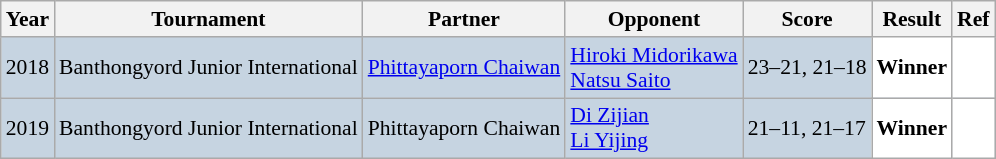<table class="sortable wikitable" style="font-size: 90%;">
<tr>
<th>Year</th>
<th>Tournament</th>
<th>Partner</th>
<th>Opponent</th>
<th>Score</th>
<th>Result</th>
<th>Ref</th>
</tr>
<tr style="background:#C6D4E1">
<td align="center">2018</td>
<td align="left">Banthongyord Junior International</td>
<td align="left"> <a href='#'>Phittayaporn Chaiwan</a></td>
<td align="left"> <a href='#'>Hiroki Midorikawa</a><br> <a href='#'>Natsu Saito</a></td>
<td align="left">23–21, 21–18</td>
<td style="text-align:left; background:white"> <strong>Winner</strong></td>
<td style="text-align:center; background:white"></td>
</tr>
<tr style="background:#C6D4E1">
<td align="center">2019</td>
<td align="left">Banthongyord Junior International</td>
<td align="left"> Phittayaporn Chaiwan</td>
<td align="left"> <a href='#'>Di Zijian</a><br> <a href='#'>Li Yijing</a></td>
<td align="left">21–11, 21–17</td>
<td style="text-align:left; background:white"> <strong>Winner</strong></td>
<td style="text-align:center; background:white"></td>
</tr>
</table>
